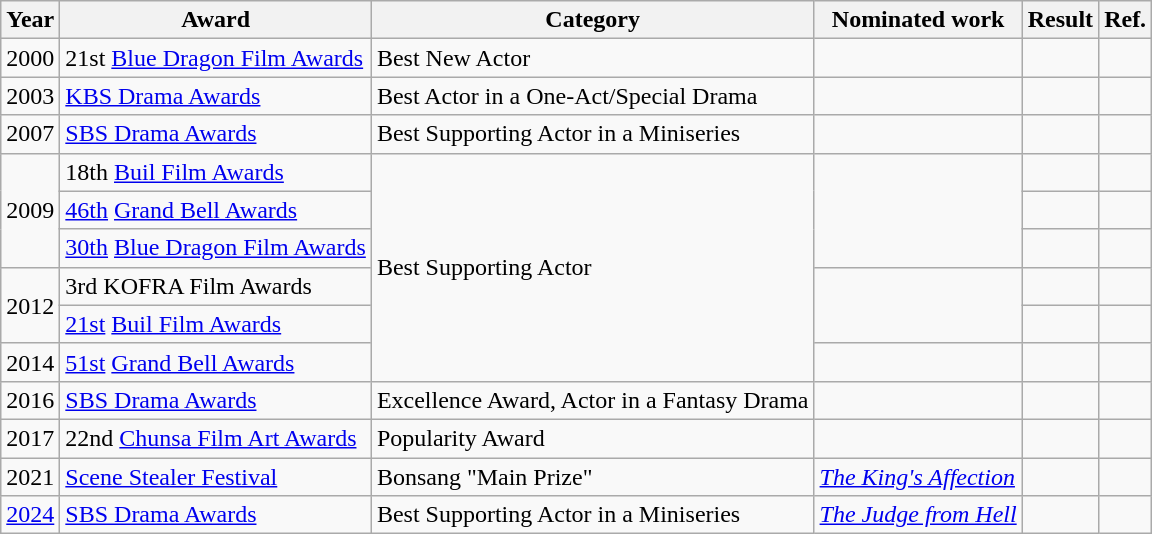<table class="wikitable">
<tr>
<th>Year</th>
<th>Award</th>
<th>Category</th>
<th>Nominated work</th>
<th>Result</th>
<th>Ref.</th>
</tr>
<tr>
<td>2000</td>
<td>21st <a href='#'>Blue Dragon Film Awards</a></td>
<td>Best New Actor</td>
<td></td>
<td></td>
<td></td>
</tr>
<tr>
<td>2003</td>
<td><a href='#'>KBS Drama Awards</a></td>
<td>Best Actor in a One-Act/Special Drama</td>
<td></td>
<td></td>
<td></td>
</tr>
<tr>
<td>2007</td>
<td><a href='#'>SBS Drama Awards</a></td>
<td>Best Supporting Actor in a Miniseries</td>
<td></td>
<td></td>
<td></td>
</tr>
<tr>
<td rowspan=3>2009</td>
<td>18th <a href='#'>Buil Film Awards</a></td>
<td rowspan="6">Best Supporting Actor</td>
<td rowspan=3></td>
<td></td>
<td></td>
</tr>
<tr>
<td><a href='#'>46th</a> <a href='#'>Grand Bell Awards</a></td>
<td></td>
<td></td>
</tr>
<tr>
<td><a href='#'>30th</a> <a href='#'>Blue Dragon Film Awards</a></td>
<td></td>
<td></td>
</tr>
<tr>
<td rowspan=2>2012</td>
<td>3rd KOFRA Film Awards </td>
<td rowspan="2"></td>
<td></td>
<td></td>
</tr>
<tr>
<td><a href='#'>21st</a> <a href='#'>Buil Film Awards</a></td>
<td></td>
<td></td>
</tr>
<tr>
<td>2014</td>
<td><a href='#'>51st</a> <a href='#'>Grand Bell Awards</a></td>
<td></td>
<td></td>
<td></td>
</tr>
<tr>
<td>2016</td>
<td><a href='#'>SBS Drama Awards</a></td>
<td>Excellence Award, Actor in a Fantasy Drama</td>
<td></td>
<td></td>
<td></td>
</tr>
<tr>
<td>2017</td>
<td>22nd <a href='#'>Chunsa Film Art Awards</a></td>
<td>Popularity Award</td>
<td></td>
<td></td>
<td></td>
</tr>
<tr>
<td>2021</td>
<td><a href='#'>Scene Stealer Festival</a></td>
<td>Bonsang "Main Prize"</td>
<td><em><a href='#'>The King's Affection</a></em></td>
<td></td>
<td></td>
</tr>
<tr>
<td><a href='#'>2024</a></td>
<td><a href='#'>SBS Drama Awards</a></td>
<td>Best Supporting Actor in a Miniseries</td>
<td><em><a href='#'>The Judge from Hell</a></em></td>
<td></td>
<td></td>
</tr>
</table>
